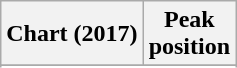<table class="wikitable sortable plainrowheaders">
<tr>
<th scope="col">Chart (2017)</th>
<th scope="col">Peak<br>position</th>
</tr>
<tr>
</tr>
<tr>
</tr>
<tr>
</tr>
<tr>
</tr>
<tr>
</tr>
</table>
